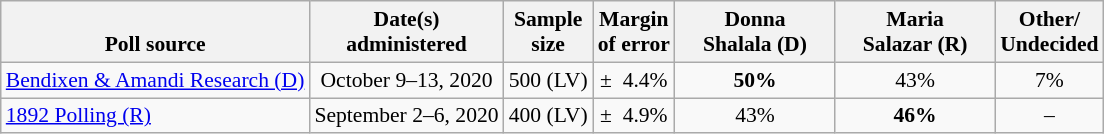<table class="wikitable" style="font-size:90%;text-align:center;">
<tr valign= bottom>
<th>Poll source</th>
<th>Date(s)<br>administered</th>
<th>Sample<br>size</th>
<th>Margin<br>of error</th>
<th style="width:100px;">Donna<br>Shalala (D)</th>
<th style="width:100px;">Maria<br>Salazar (R)</th>
<th>Other/<br>Undecided</th>
</tr>
<tr>
<td style="text-align:left;"><a href='#'>Bendixen & Amandi Research (D)</a></td>
<td>October 9–13, 2020</td>
<td>500 (LV)</td>
<td>±  4.4%</td>
<td><strong>50%</strong></td>
<td>43%</td>
<td>7%</td>
</tr>
<tr>
<td style="text-align:left;"><a href='#'>1892 Polling (R)</a></td>
<td>September 2–6, 2020</td>
<td>400 (LV)</td>
<td>±  4.9%</td>
<td>43%</td>
<td><strong>46%</strong></td>
<td>–</td>
</tr>
</table>
